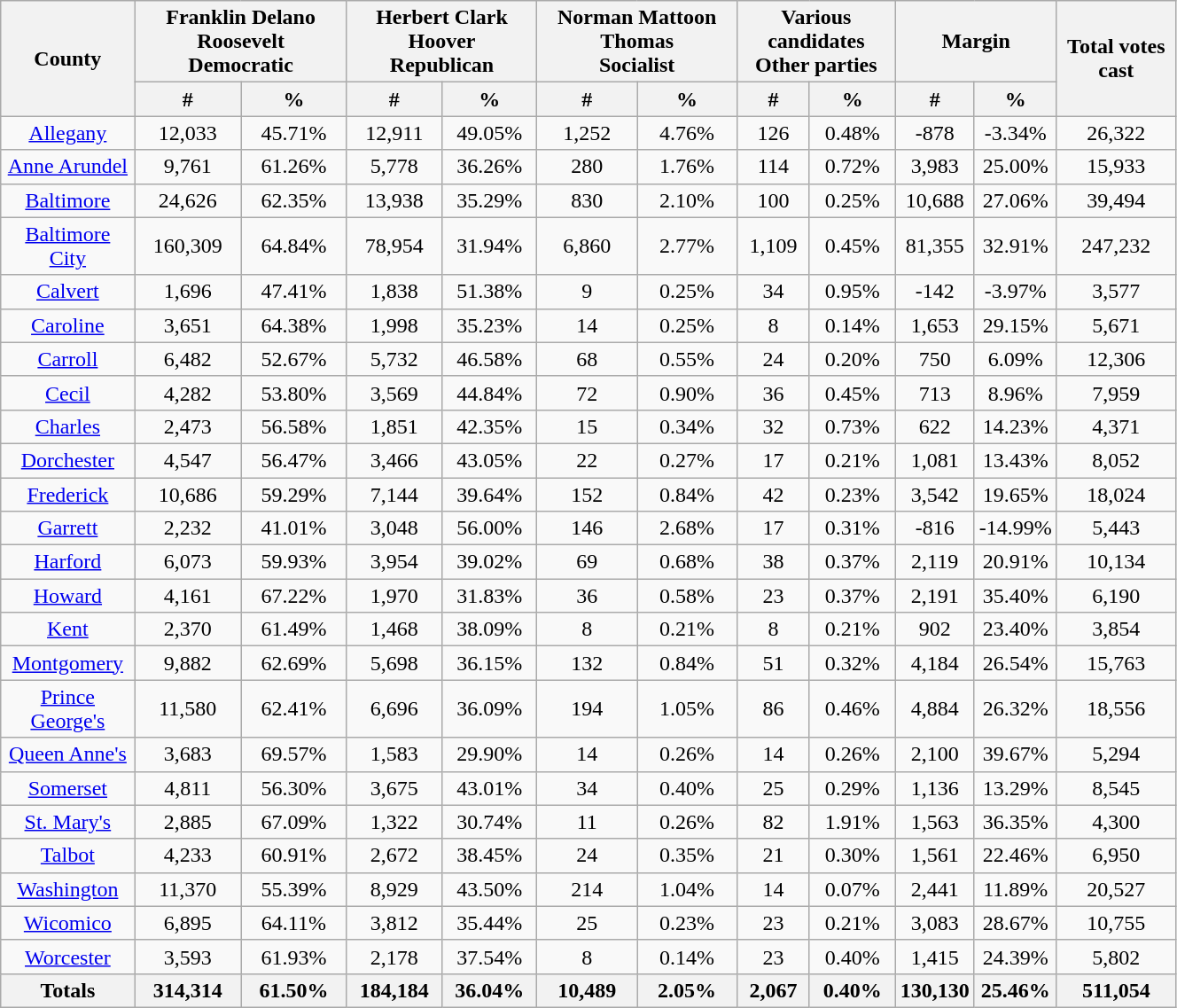<table width="70%"  class="wikitable sortable" style="text-align:center">
<tr>
<th style="text-align:center;" rowspan="2">County</th>
<th style="text-align:center;" colspan="2">Franklin Delano Roosevelt<br>Democratic</th>
<th style="text-align:center;" colspan="2">Herbert Clark Hoover<br>Republican</th>
<th style="text-align:center;" colspan="2">Norman Mattoon Thomas<br>Socialist</th>
<th style="text-align:center;" colspan="2">Various candidates<br>Other parties</th>
<th style="text-align:center;" colspan="2">Margin</th>
<th style="text-align:center;" rowspan="2">Total votes cast</th>
</tr>
<tr>
<th style="text-align:center;" data-sort-type="number">#</th>
<th style="text-align:center;" data-sort-type="number">%</th>
<th style="text-align:center;" data-sort-type="number">#</th>
<th style="text-align:center;" data-sort-type="number">%</th>
<th style="text-align:center;" data-sort-type="number">#</th>
<th style="text-align:center;" data-sort-type="number">%</th>
<th style="text-align:center;" data-sort-type="number">#</th>
<th style="text-align:center;" data-sort-type="number">%</th>
<th style="text-align:center;" data-sort-type="number">#</th>
<th style="text-align:center;" data-sort-type="number">%</th>
</tr>
<tr style="text-align:center;">
<td><a href='#'>Allegany</a></td>
<td>12,033</td>
<td>45.71%</td>
<td>12,911</td>
<td>49.05%</td>
<td>1,252</td>
<td>4.76%</td>
<td>126</td>
<td>0.48%</td>
<td>-878</td>
<td>-3.34%</td>
<td>26,322</td>
</tr>
<tr style="text-align:center;">
<td><a href='#'>Anne Arundel</a></td>
<td>9,761</td>
<td>61.26%</td>
<td>5,778</td>
<td>36.26%</td>
<td>280</td>
<td>1.76%</td>
<td>114</td>
<td>0.72%</td>
<td>3,983</td>
<td>25.00%</td>
<td>15,933</td>
</tr>
<tr style="text-align:center;">
<td><a href='#'>Baltimore</a></td>
<td>24,626</td>
<td>62.35%</td>
<td>13,938</td>
<td>35.29%</td>
<td>830</td>
<td>2.10%</td>
<td>100</td>
<td>0.25%</td>
<td>10,688</td>
<td>27.06%</td>
<td>39,494</td>
</tr>
<tr style="text-align:center;">
<td><a href='#'>Baltimore City</a></td>
<td>160,309</td>
<td>64.84%</td>
<td>78,954</td>
<td>31.94%</td>
<td>6,860</td>
<td>2.77%</td>
<td>1,109</td>
<td>0.45%</td>
<td>81,355</td>
<td>32.91%</td>
<td>247,232</td>
</tr>
<tr style="text-align:center;">
<td><a href='#'>Calvert</a></td>
<td>1,696</td>
<td>47.41%</td>
<td>1,838</td>
<td>51.38%</td>
<td>9</td>
<td>0.25%</td>
<td>34</td>
<td>0.95%</td>
<td>-142</td>
<td>-3.97%</td>
<td>3,577</td>
</tr>
<tr style="text-align:center;">
<td><a href='#'>Caroline</a></td>
<td>3,651</td>
<td>64.38%</td>
<td>1,998</td>
<td>35.23%</td>
<td>14</td>
<td>0.25%</td>
<td>8</td>
<td>0.14%</td>
<td>1,653</td>
<td>29.15%</td>
<td>5,671</td>
</tr>
<tr style="text-align:center;">
<td><a href='#'>Carroll</a></td>
<td>6,482</td>
<td>52.67%</td>
<td>5,732</td>
<td>46.58%</td>
<td>68</td>
<td>0.55%</td>
<td>24</td>
<td>0.20%</td>
<td>750</td>
<td>6.09%</td>
<td>12,306</td>
</tr>
<tr style="text-align:center;">
<td><a href='#'>Cecil</a></td>
<td>4,282</td>
<td>53.80%</td>
<td>3,569</td>
<td>44.84%</td>
<td>72</td>
<td>0.90%</td>
<td>36</td>
<td>0.45%</td>
<td>713</td>
<td>8.96%</td>
<td>7,959</td>
</tr>
<tr style="text-align:center;">
<td><a href='#'>Charles</a></td>
<td>2,473</td>
<td>56.58%</td>
<td>1,851</td>
<td>42.35%</td>
<td>15</td>
<td>0.34%</td>
<td>32</td>
<td>0.73%</td>
<td>622</td>
<td>14.23%</td>
<td>4,371</td>
</tr>
<tr style="text-align:center;">
<td><a href='#'>Dorchester</a></td>
<td>4,547</td>
<td>56.47%</td>
<td>3,466</td>
<td>43.05%</td>
<td>22</td>
<td>0.27%</td>
<td>17</td>
<td>0.21%</td>
<td>1,081</td>
<td>13.43%</td>
<td>8,052</td>
</tr>
<tr style="text-align:center;">
<td><a href='#'>Frederick</a></td>
<td>10,686</td>
<td>59.29%</td>
<td>7,144</td>
<td>39.64%</td>
<td>152</td>
<td>0.84%</td>
<td>42</td>
<td>0.23%</td>
<td>3,542</td>
<td>19.65%</td>
<td>18,024</td>
</tr>
<tr style="text-align:center;">
<td><a href='#'>Garrett</a></td>
<td>2,232</td>
<td>41.01%</td>
<td>3,048</td>
<td>56.00%</td>
<td>146</td>
<td>2.68%</td>
<td>17</td>
<td>0.31%</td>
<td>-816</td>
<td>-14.99%</td>
<td>5,443</td>
</tr>
<tr style="text-align:center;">
<td><a href='#'>Harford</a></td>
<td>6,073</td>
<td>59.93%</td>
<td>3,954</td>
<td>39.02%</td>
<td>69</td>
<td>0.68%</td>
<td>38</td>
<td>0.37%</td>
<td>2,119</td>
<td>20.91%</td>
<td>10,134</td>
</tr>
<tr style="text-align:center;">
<td><a href='#'>Howard</a></td>
<td>4,161</td>
<td>67.22%</td>
<td>1,970</td>
<td>31.83%</td>
<td>36</td>
<td>0.58%</td>
<td>23</td>
<td>0.37%</td>
<td>2,191</td>
<td>35.40%</td>
<td>6,190</td>
</tr>
<tr style="text-align:center;">
<td><a href='#'>Kent</a></td>
<td>2,370</td>
<td>61.49%</td>
<td>1,468</td>
<td>38.09%</td>
<td>8</td>
<td>0.21%</td>
<td>8</td>
<td>0.21%</td>
<td>902</td>
<td>23.40%</td>
<td>3,854</td>
</tr>
<tr style="text-align:center;">
<td><a href='#'>Montgomery</a></td>
<td>9,882</td>
<td>62.69%</td>
<td>5,698</td>
<td>36.15%</td>
<td>132</td>
<td>0.84%</td>
<td>51</td>
<td>0.32%</td>
<td>4,184</td>
<td>26.54%</td>
<td>15,763</td>
</tr>
<tr style="text-align:center;">
<td><a href='#'>Prince George's</a></td>
<td>11,580</td>
<td>62.41%</td>
<td>6,696</td>
<td>36.09%</td>
<td>194</td>
<td>1.05%</td>
<td>86</td>
<td>0.46%</td>
<td>4,884</td>
<td>26.32%</td>
<td>18,556</td>
</tr>
<tr style="text-align:center;">
<td><a href='#'>Queen Anne's</a></td>
<td>3,683</td>
<td>69.57%</td>
<td>1,583</td>
<td>29.90%</td>
<td>14</td>
<td>0.26%</td>
<td>14</td>
<td>0.26%</td>
<td>2,100</td>
<td>39.67%</td>
<td>5,294</td>
</tr>
<tr style="text-align:center;">
<td><a href='#'>Somerset</a></td>
<td>4,811</td>
<td>56.30%</td>
<td>3,675</td>
<td>43.01%</td>
<td>34</td>
<td>0.40%</td>
<td>25</td>
<td>0.29%</td>
<td>1,136</td>
<td>13.29%</td>
<td>8,545</td>
</tr>
<tr style="text-align:center;">
<td><a href='#'>St. Mary's</a></td>
<td>2,885</td>
<td>67.09%</td>
<td>1,322</td>
<td>30.74%</td>
<td>11</td>
<td>0.26%</td>
<td>82</td>
<td>1.91%</td>
<td>1,563</td>
<td>36.35%</td>
<td>4,300</td>
</tr>
<tr style="text-align:center;">
<td><a href='#'>Talbot</a></td>
<td>4,233</td>
<td>60.91%</td>
<td>2,672</td>
<td>38.45%</td>
<td>24</td>
<td>0.35%</td>
<td>21</td>
<td>0.30%</td>
<td>1,561</td>
<td>22.46%</td>
<td>6,950</td>
</tr>
<tr style="text-align:center;">
<td><a href='#'>Washington</a></td>
<td>11,370</td>
<td>55.39%</td>
<td>8,929</td>
<td>43.50%</td>
<td>214</td>
<td>1.04%</td>
<td>14</td>
<td>0.07%</td>
<td>2,441</td>
<td>11.89%</td>
<td>20,527</td>
</tr>
<tr style="text-align:center;">
<td><a href='#'>Wicomico</a></td>
<td>6,895</td>
<td>64.11%</td>
<td>3,812</td>
<td>35.44%</td>
<td>25</td>
<td>0.23%</td>
<td>23</td>
<td>0.21%</td>
<td>3,083</td>
<td>28.67%</td>
<td>10,755</td>
</tr>
<tr style="text-align:center;">
<td><a href='#'>Worcester</a></td>
<td>3,593</td>
<td>61.93%</td>
<td>2,178</td>
<td>37.54%</td>
<td>8</td>
<td>0.14%</td>
<td>23</td>
<td>0.40%</td>
<td>1,415</td>
<td>24.39%</td>
<td>5,802</td>
</tr>
<tr style="text-align:center;">
<th>Totals</th>
<th>314,314</th>
<th>61.50%</th>
<th>184,184</th>
<th>36.04%</th>
<th>10,489</th>
<th>2.05%</th>
<th>2,067</th>
<th>0.40%</th>
<th>130,130</th>
<th>25.46%</th>
<th>511,054</th>
</tr>
</table>
